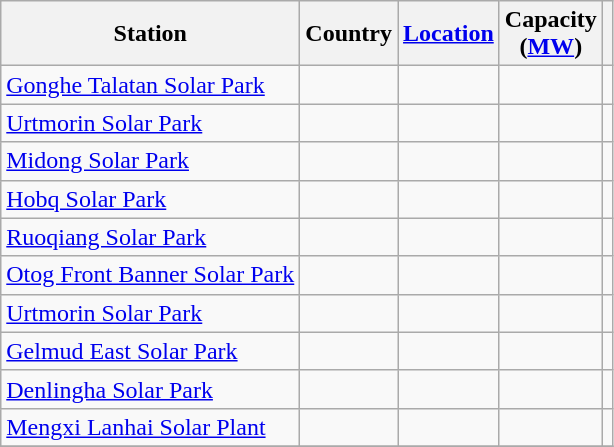<table class="wikitable sortable static-row-numbers static-row-header-text sort-under-center hover-highlight" "style="font-size: 100%">
<tr>
<th>Station</th>
<th>Country</th>
<th><a href='#'>Location</a></th>
<th>Capacity<br>(<a href='#'>MW</a>)</th>
<th></th>
</tr>
<tr>
<td><a href='#'>Gonghe Talatan Solar Park</a></td>
<td></td>
<td></td>
<td style="text-align:center;"></td>
<td></td>
</tr>
<tr>
<td><a href='#'>Urtmorin Solar Park</a></td>
<td></td>
<td></td>
<td style="text-align:center;"></td>
<td></td>
</tr>
<tr>
<td><a href='#'>Midong Solar Park</a></td>
<td></td>
<td></td>
<td style="text-align:center;"></td>
<td></td>
</tr>
<tr>
<td><a href='#'>Hobq Solar Park</a></td>
<td></td>
<td><br></td>
<td style="text-align:center;"></td>
<td></td>
</tr>
<tr>
<td><a href='#'>Ruoqiang Solar Park</a></td>
<td></td>
<td></td>
<td style="text-align:center;"></td>
<td></td>
</tr>
<tr>
<td><a href='#'>Otog Front Banner Solar Park</a></td>
<td></td>
<td></td>
<td style="text-align:center;"></td>
<td></td>
</tr>
<tr>
<td><a href='#'>Urtmorin Solar Park</a></td>
<td></td>
<td></td>
<td style="text-align:center;"></td>
<td></td>
</tr>
<tr>
<td><a href='#'>Gelmud East Solar Park</a></td>
<td></td>
<td></td>
<td style="text-align:center;"></td>
<td></td>
</tr>
<tr>
<td><a href='#'>Denlingha Solar Park</a></td>
<td></td>
<td></td>
<td style="text-align:center;"></td>
<td></td>
</tr>
<tr>
<td><a href='#'>Mengxi Lanhai Solar Plant</a></td>
<td></td>
<td></td>
<td style="text-align:center;"></td>
<td></td>
</tr>
<tr>
</tr>
</table>
